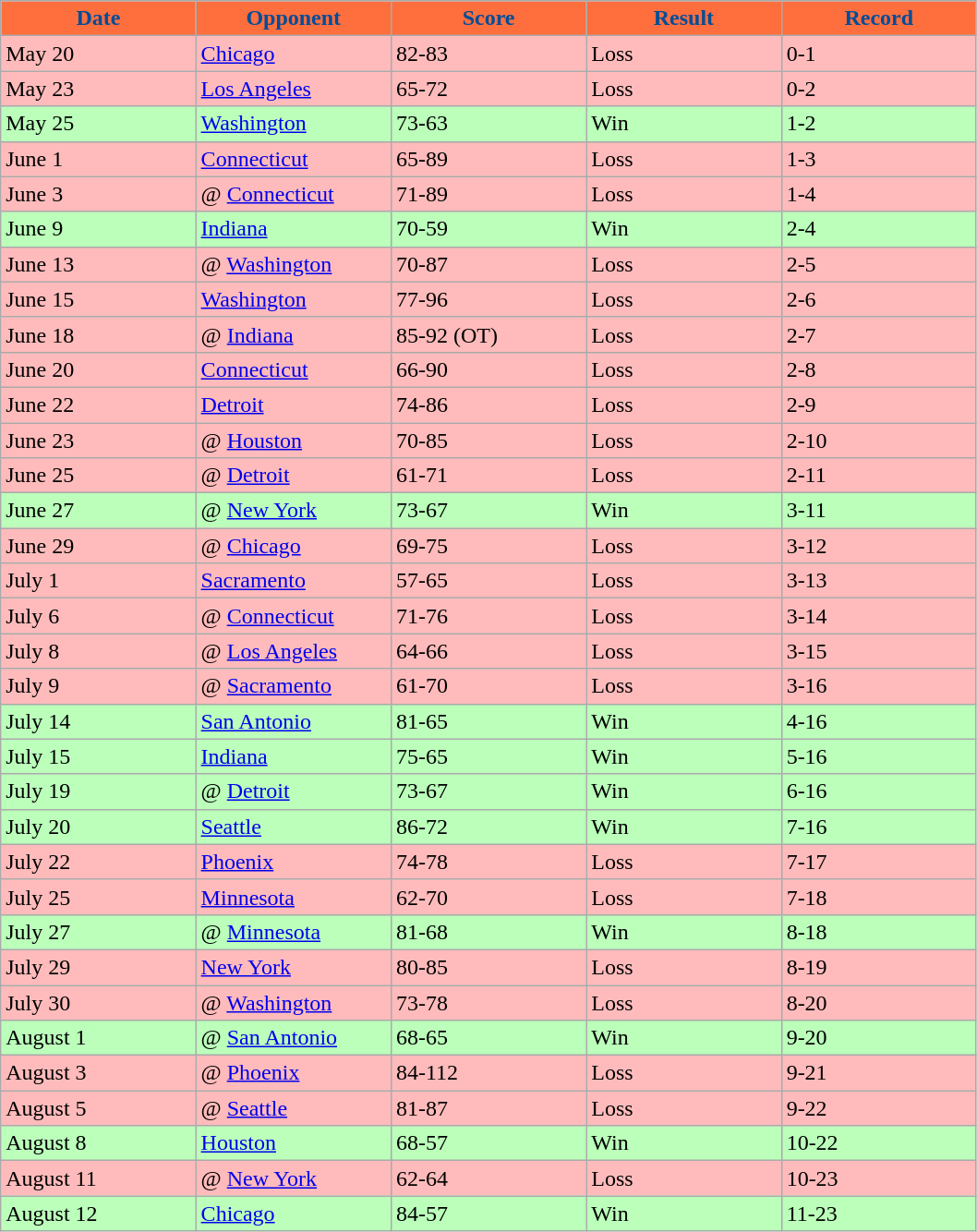<table class="wikitable sortable sortable">
<tr>
<th style="background:#FF6E3D; color:#004D99;" width="15%">Date</th>
<th style="background:#FF6E3D; color:#004D99;" width="15%">Opponent</th>
<th style="background:#FF6E3D; color:#004D99;" width="15%">Score</th>
<th style="background:#FF6E3D; color:#004D99;" width="15%">Result</th>
<th style="background:#FF6E3D; color:#004D99;" width="15%">Record</th>
</tr>
<tr bgcolor="ffbbbb">
<td>May 20</td>
<td><a href='#'>Chicago</a></td>
<td>82-83</td>
<td>Loss</td>
<td>0-1</td>
</tr>
<tr bgcolor="ffbbbb">
<td>May 23</td>
<td><a href='#'>Los Angeles</a></td>
<td>65-72</td>
<td>Loss</td>
<td>0-2</td>
</tr>
<tr bgcolor="bbffbb">
<td>May 25</td>
<td><a href='#'>Washington</a></td>
<td>73-63</td>
<td>Win</td>
<td>1-2</td>
</tr>
<tr bgcolor="ffbbbb">
<td>June 1</td>
<td><a href='#'>Connecticut</a></td>
<td>65-89</td>
<td>Loss</td>
<td>1-3</td>
</tr>
<tr bgcolor="ffbbbb">
<td>June 3</td>
<td>@ <a href='#'>Connecticut</a></td>
<td>71-89</td>
<td>Loss</td>
<td>1-4</td>
</tr>
<tr bgcolor="bbffbb">
<td>June 9</td>
<td><a href='#'>Indiana</a></td>
<td>70-59</td>
<td>Win</td>
<td>2-4</td>
</tr>
<tr bgcolor="ffbbbb">
<td>June 13</td>
<td>@ <a href='#'>Washington</a></td>
<td>70-87</td>
<td>Loss</td>
<td>2-5</td>
</tr>
<tr bgcolor="ffbbbb">
<td>June 15</td>
<td><a href='#'>Washington</a></td>
<td>77-96</td>
<td>Loss</td>
<td>2-6</td>
</tr>
<tr bgcolor="ffbbbb">
<td>June 18</td>
<td>@ <a href='#'>Indiana</a></td>
<td>85-92 (OT)</td>
<td>Loss</td>
<td>2-7</td>
</tr>
<tr bgcolor="ffbbbb">
<td>June 20</td>
<td><a href='#'>Connecticut</a></td>
<td>66-90</td>
<td>Loss</td>
<td>2-8</td>
</tr>
<tr bgcolor="ffbbbb">
<td>June 22</td>
<td><a href='#'>Detroit</a></td>
<td>74-86</td>
<td>Loss</td>
<td>2-9</td>
</tr>
<tr bgcolor="ffbbbb">
<td>June 23</td>
<td>@ <a href='#'>Houston</a></td>
<td>70-85</td>
<td>Loss</td>
<td>2-10</td>
</tr>
<tr bgcolor="ffbbbb">
<td>June 25</td>
<td>@ <a href='#'>Detroit</a></td>
<td>61-71</td>
<td>Loss</td>
<td>2-11</td>
</tr>
<tr bgcolor="bbffbb">
<td>June 27</td>
<td>@ <a href='#'>New York</a></td>
<td>73-67</td>
<td>Win</td>
<td>3-11</td>
</tr>
<tr bgcolor="ffbbbb">
<td>June 29</td>
<td>@ <a href='#'>Chicago</a></td>
<td>69-75</td>
<td>Loss</td>
<td>3-12</td>
</tr>
<tr bgcolor="ffbbbb">
<td>July 1</td>
<td><a href='#'>Sacramento</a></td>
<td>57-65</td>
<td>Loss</td>
<td>3-13</td>
</tr>
<tr bgcolor="ffbbbb">
<td>July 6</td>
<td>@ <a href='#'>Connecticut</a></td>
<td>71-76</td>
<td>Loss</td>
<td>3-14</td>
</tr>
<tr bgcolor="ffbbbb">
<td>July 8</td>
<td>@ <a href='#'>Los Angeles</a></td>
<td>64-66</td>
<td>Loss</td>
<td>3-15</td>
</tr>
<tr bgcolor="ffbbbb">
<td>July 9</td>
<td>@ <a href='#'>Sacramento</a></td>
<td>61-70</td>
<td>Loss</td>
<td>3-16</td>
</tr>
<tr bgcolor="bbffbb">
<td>July 14</td>
<td><a href='#'>San Antonio</a></td>
<td>81-65</td>
<td>Win</td>
<td>4-16</td>
</tr>
<tr bgcolor="bbffbb">
<td>July 15</td>
<td><a href='#'>Indiana</a></td>
<td>75-65</td>
<td>Win</td>
<td>5-16</td>
</tr>
<tr bgcolor="bbffbb">
<td>July 19</td>
<td>@ <a href='#'>Detroit</a></td>
<td>73-67</td>
<td>Win</td>
<td>6-16</td>
</tr>
<tr bgcolor="bbffbb">
<td>July 20</td>
<td><a href='#'>Seattle</a></td>
<td>86-72</td>
<td>Win</td>
<td>7-16</td>
</tr>
<tr bgcolor="ffbbbb">
<td>July 22</td>
<td><a href='#'>Phoenix</a></td>
<td>74-78</td>
<td>Loss</td>
<td>7-17</td>
</tr>
<tr bgcolor="ffbbbb">
<td>July 25</td>
<td><a href='#'>Minnesota</a></td>
<td>62-70</td>
<td>Loss</td>
<td>7-18</td>
</tr>
<tr bgcolor="bbffbb">
<td>July 27</td>
<td>@ <a href='#'>Minnesota</a></td>
<td>81-68</td>
<td>Win</td>
<td>8-18</td>
</tr>
<tr bgcolor="ffbbbb">
<td>July 29</td>
<td><a href='#'>New York</a></td>
<td>80-85</td>
<td>Loss</td>
<td>8-19</td>
</tr>
<tr bgcolor="ffbbbb">
<td>July 30</td>
<td>@ <a href='#'>Washington</a></td>
<td>73-78</td>
<td>Loss</td>
<td>8-20</td>
</tr>
<tr bgcolor="bbffbb">
<td>August 1</td>
<td>@ <a href='#'>San Antonio</a></td>
<td>68-65</td>
<td>Win</td>
<td>9-20</td>
</tr>
<tr bgcolor="ffbbbb">
<td>August 3</td>
<td>@ <a href='#'>Phoenix</a></td>
<td>84-112</td>
<td>Loss</td>
<td>9-21</td>
</tr>
<tr bgcolor="ffbbbb">
<td>August 5</td>
<td>@ <a href='#'>Seattle</a></td>
<td>81-87</td>
<td>Loss</td>
<td>9-22</td>
</tr>
<tr bgcolor="bbffbb">
<td>August 8</td>
<td><a href='#'>Houston</a></td>
<td>68-57</td>
<td>Win</td>
<td>10-22</td>
</tr>
<tr bgcolor="ffbbbb">
<td>August 11</td>
<td>@ <a href='#'>New York</a></td>
<td>62-64</td>
<td>Loss</td>
<td>10-23</td>
</tr>
<tr bgcolor="bbffbb">
<td>August 12</td>
<td><a href='#'>Chicago</a></td>
<td>84-57</td>
<td>Win</td>
<td>11-23</td>
</tr>
</table>
